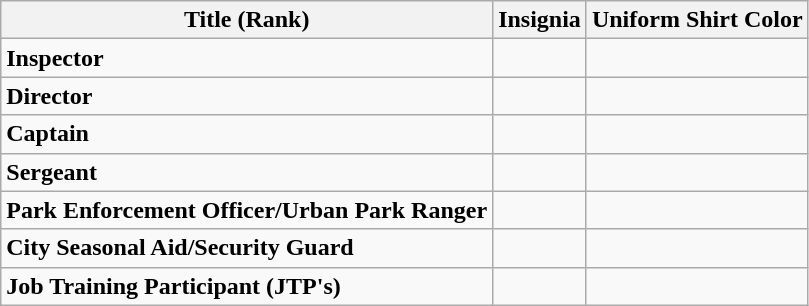<table border="1" cellspacing="0" cellpadding="5" style="border-collapse:collapse;" class="wikitable">
<tr>
<th>Title (Rank)</th>
<th>Insignia</th>
<th>Uniform Shirt Color</th>
</tr>
<tr>
<td><strong> Inspector </strong></td>
<td></td>
<td></td>
</tr>
<tr>
<td><strong> Director </strong></td>
<td></td>
<td></td>
</tr>
<tr>
<td><strong> Captain </strong></td>
<td></td>
<td></td>
</tr>
<tr>
<td><strong> Sergeant </strong></td>
<td></td>
<td></td>
</tr>
<tr>
<td><strong> Park Enforcement Officer/Urban Park Ranger </strong></td>
<td></td>
<td></td>
</tr>
<tr>
<td><strong> City Seasonal Aid/Security Guard </strong></td>
<td></td>
<td></td>
</tr>
<tr>
<td><strong> Job Training Participant  (JTP's) </strong></td>
<td></td>
<td></td>
</tr>
</table>
